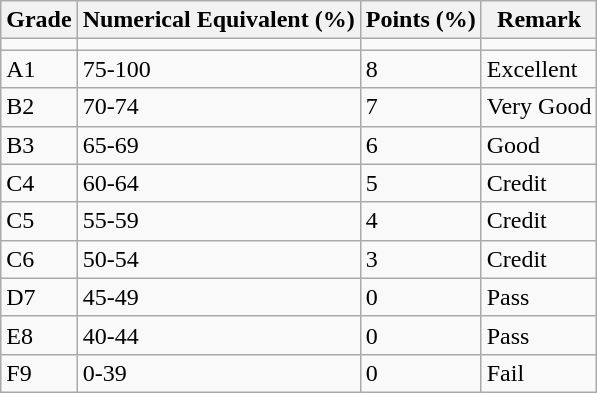<table class="wikitable">
<tr>
<th>Grade</th>
<th>Numerical Equivalent (%)</th>
<th>Points (%)</th>
<th>Remark</th>
</tr>
<tr>
<td></td>
<td></td>
<td></td>
</tr>
<tr>
<td>A1</td>
<td>75-100</td>
<td>8</td>
<td>Excellent</td>
</tr>
<tr>
<td>B2</td>
<td>70-74</td>
<td>7</td>
<td>Very Good</td>
</tr>
<tr>
<td>B3</td>
<td>65-69</td>
<td>6</td>
<td>Good</td>
</tr>
<tr>
<td>C4</td>
<td>60-64</td>
<td>5</td>
<td>Credit</td>
</tr>
<tr>
<td>C5</td>
<td>55-59</td>
<td>4</td>
<td>Credit</td>
</tr>
<tr>
<td>C6</td>
<td>50-54</td>
<td>3</td>
<td>Credit</td>
</tr>
<tr>
<td>D7</td>
<td>45-49</td>
<td>0</td>
<td>Pass</td>
</tr>
<tr>
<td>E8</td>
<td>40-44</td>
<td>0</td>
<td>Pass</td>
</tr>
<tr>
<td>F9</td>
<td>0-39</td>
<td>0</td>
<td>Fail</td>
</tr>
</table>
